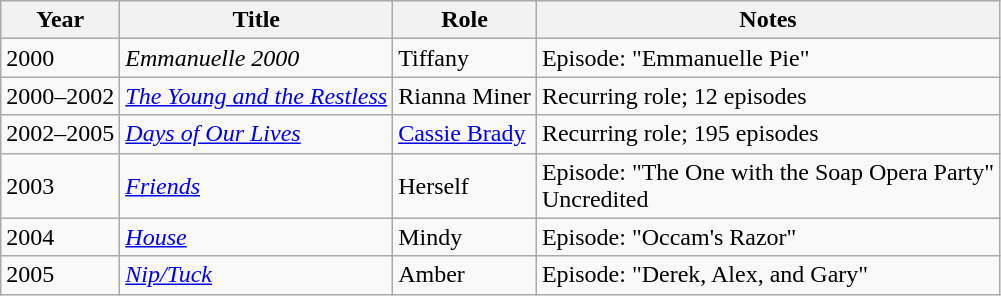<table class="wikitable">
<tr>
<th>Year</th>
<th>Title</th>
<th>Role</th>
<th>Notes</th>
</tr>
<tr>
<td>2000</td>
<td><em>Emmanuelle 2000</em></td>
<td>Tiffany</td>
<td>Episode: "Emmanuelle Pie"</td>
</tr>
<tr>
<td>2000–2002</td>
<td><em><a href='#'>The Young and the Restless</a></em></td>
<td>Rianna Miner</td>
<td>Recurring role; 12 episodes</td>
</tr>
<tr>
<td>2002–2005</td>
<td><em><a href='#'>Days of Our Lives</a></em></td>
<td><a href='#'>Cassie Brady</a></td>
<td>Recurring role; 195 episodes</td>
</tr>
<tr>
<td>2003</td>
<td><em><a href='#'>Friends</a></em></td>
<td>Herself</td>
<td>Episode: "The One with the Soap Opera Party"<br>Uncredited</td>
</tr>
<tr>
<td>2004</td>
<td><em><a href='#'>House</a></em></td>
<td>Mindy</td>
<td>Episode: "Occam's Razor"</td>
</tr>
<tr>
<td>2005</td>
<td><em><a href='#'>Nip/Tuck</a></em></td>
<td>Amber</td>
<td>Episode: "Derek, Alex, and Gary"</td>
</tr>
</table>
